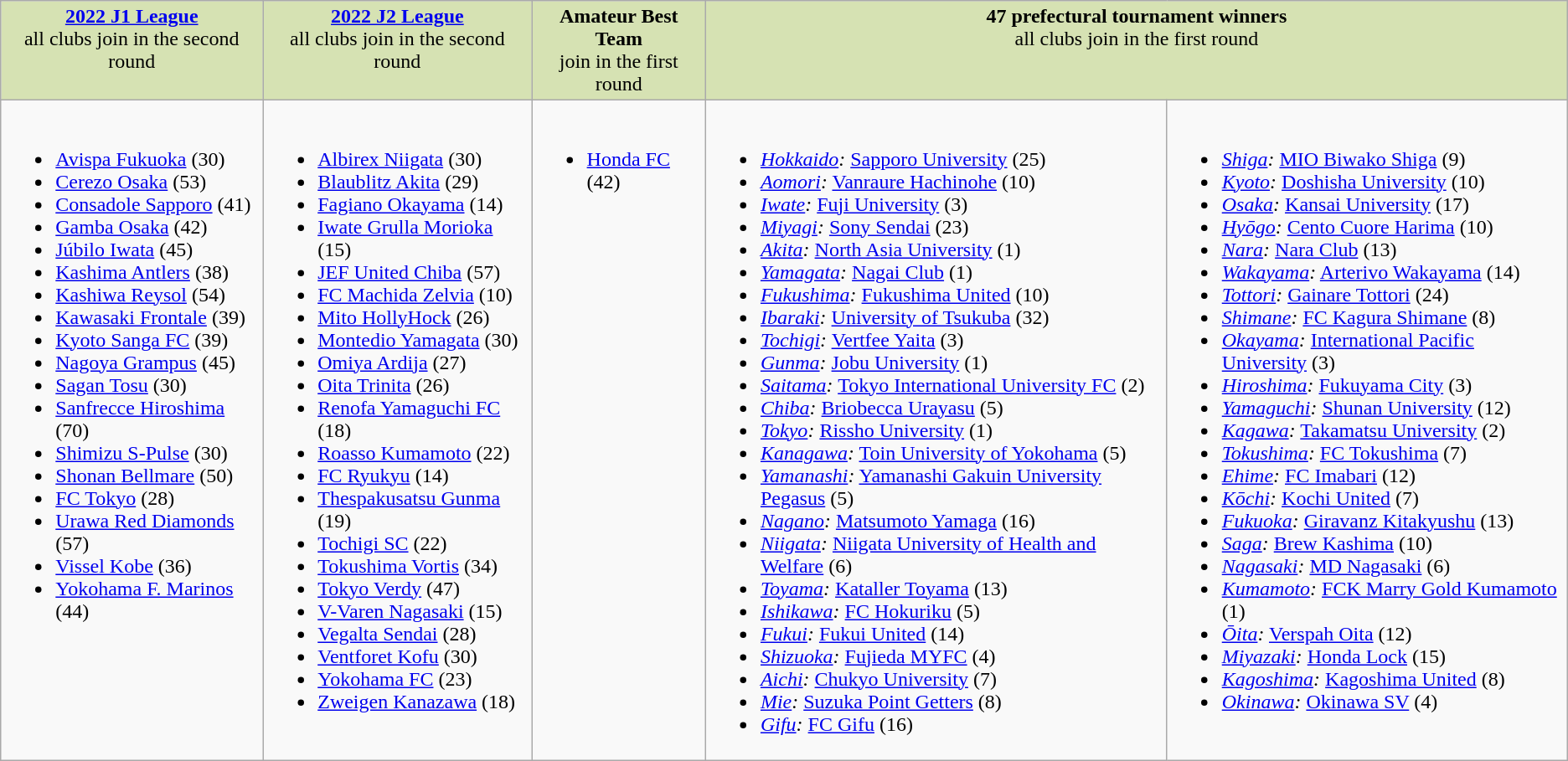<table class="wikitable">
<tr style="vertical-align:top; background:#d6e2b3; text-align:center;">
<td><strong><a href='#'>2022 J1 League</a></strong><br>all clubs join in the second round</td>
<td><strong><a href='#'>2022 J2 League</a></strong><br>all clubs join in the second round</td>
<td><strong>Amateur Best Team</strong><br>join in the first round</td>
<td colspan="2"><strong>47 prefectural tournament winners</strong><br>all clubs join in the first round</td>
</tr>
<tr valign="top">
<td><br><ul><li><a href='#'>Avispa Fukuoka</a> (30)</li><li><a href='#'>Cerezo Osaka</a> (53)</li><li><a href='#'>Consadole Sapporo</a> (41)</li><li><a href='#'>Gamba Osaka</a> (42)</li><li><a href='#'>Júbilo Iwata</a> (45)</li><li><a href='#'>Kashima Antlers</a> (38)</li><li><a href='#'>Kashiwa Reysol</a> (54)</li><li><a href='#'>Kawasaki Frontale</a> (39)</li><li><a href='#'>Kyoto Sanga FC</a> (39)</li><li><a href='#'>Nagoya Grampus</a> (45)</li><li><a href='#'>Sagan Tosu</a> (30)</li><li><a href='#'>Sanfrecce Hiroshima</a> (70)</li><li><a href='#'>Shimizu S-Pulse</a> (30)</li><li><a href='#'>Shonan Bellmare</a> (50)</li><li><a href='#'>FC Tokyo</a> (28)</li><li><a href='#'>Urawa Red Diamonds</a> (57)</li><li><a href='#'>Vissel Kobe</a> (36)</li><li><a href='#'>Yokohama F. Marinos</a> (44)</li></ul></td>
<td><br><ul><li><a href='#'>Albirex Niigata</a> (30)</li><li><a href='#'>Blaublitz Akita</a> (29)</li><li><a href='#'>Fagiano Okayama</a> (14)</li><li><a href='#'>Iwate Grulla Morioka</a> (15)</li><li><a href='#'>JEF United Chiba</a> (57)</li><li><a href='#'>FC Machida Zelvia</a> (10)</li><li><a href='#'>Mito HollyHock</a> (26)</li><li><a href='#'>Montedio Yamagata</a> (30)</li><li><a href='#'>Omiya Ardija</a> (27)</li><li><a href='#'>Oita Trinita</a> (26)</li><li><a href='#'>Renofa Yamaguchi FC</a> (18)</li><li><a href='#'>Roasso Kumamoto</a> (22)</li><li><a href='#'>FC Ryukyu</a> (14)</li><li><a href='#'>Thespakusatsu Gunma</a> (19)</li><li><a href='#'>Tochigi SC</a> (22)</li><li><a href='#'>Tokushima Vortis</a> (34)</li><li><a href='#'>Tokyo Verdy</a> (47)</li><li><a href='#'>V-Varen Nagasaki</a> (15)</li><li><a href='#'>Vegalta Sendai</a> (28)</li><li><a href='#'>Ventforet Kofu</a> (30)</li><li><a href='#'>Yokohama FC</a> (23)</li><li><a href='#'>Zweigen Kanazawa</a> (18)</li></ul></td>
<td><br><ul><li><a href='#'>Honda FC</a> (42)</li></ul></td>
<td><br><ul><li><em><a href='#'>Hokkaido</a>:</em> <a href='#'>Sapporo University</a> (25)</li><li><em><a href='#'>Aomori</a>:</em> <a href='#'>Vanraure Hachinohe</a> (10)</li><li><em><a href='#'>Iwate</a>:</em> <a href='#'>Fuji University</a> (3)</li><li><em><a href='#'>Miyagi</a>:</em> <a href='#'>Sony Sendai</a> (23)</li><li><em><a href='#'>Akita</a>:</em> <a href='#'>North Asia University</a> (1)</li><li><em><a href='#'>Yamagata</a>:</em> <a href='#'>Nagai Club</a> (1)</li><li><em><a href='#'>Fukushima</a>:</em> <a href='#'>Fukushima United</a> (10)</li><li><em><a href='#'>Ibaraki</a>:</em> <a href='#'>University of Tsukuba</a> (32)</li><li><em><a href='#'>Tochigi</a>:</em> <a href='#'>Vertfee Yaita</a> (3)</li><li><em><a href='#'>Gunma</a>:</em> <a href='#'>Jobu University</a> (1)</li><li><em><a href='#'>Saitama</a>:</em> <a href='#'>Tokyo International University FC</a> (2)</li><li><em><a href='#'>Chiba</a>:</em> <a href='#'>Briobecca Urayasu</a> (5)</li><li><em><a href='#'>Tokyo</a>:</em> <a href='#'>Rissho University</a> (1)</li><li><em><a href='#'>Kanagawa</a>:</em> <a href='#'>Toin University of Yokohama</a> (5)</li><li><em><a href='#'>Yamanashi</a>:</em> <a href='#'>Yamanashi Gakuin University Pegasus</a> (5)</li><li><em><a href='#'>Nagano</a>:</em> <a href='#'>Matsumoto Yamaga</a> (16)</li><li><em><a href='#'>Niigata</a>:</em> <a href='#'>Niigata University of Health and Welfare</a> (6)</li><li><em><a href='#'>Toyama</a>:</em> <a href='#'>Kataller Toyama</a> (13)</li><li><em><a href='#'>Ishikawa</a>:</em> <a href='#'>FC Hokuriku</a> (5)</li><li><em><a href='#'>Fukui</a>:</em> <a href='#'>Fukui United</a> (14)</li><li><em><a href='#'>Shizuoka</a>:</em> <a href='#'>Fujieda MYFC</a> (4)</li><li><em><a href='#'>Aichi</a>:</em> <a href='#'>Chukyo University</a> (7)</li><li><em><a href='#'>Mie</a>:</em> <a href='#'>Suzuka Point Getters</a> (8)</li><li><em><a href='#'>Gifu</a>:</em> <a href='#'>FC Gifu</a> (16)</li></ul></td>
<td><br><ul><li><em><a href='#'>Shiga</a>:</em> <a href='#'>MIO Biwako Shiga</a> (9)</li><li><em><a href='#'>Kyoto</a>:</em> <a href='#'>Doshisha University</a> (10)</li><li><em><a href='#'>Osaka</a>:</em> <a href='#'>Kansai University</a> (17)</li><li><em><a href='#'>Hyōgo</a>:</em> <a href='#'>Cento Cuore Harima</a> (10)</li><li><em><a href='#'>Nara</a>:</em> <a href='#'>Nara Club</a> (13)</li><li><em><a href='#'>Wakayama</a>:</em> <a href='#'>Arterivo Wakayama</a> (14)</li><li><em><a href='#'>Tottori</a>:</em> <a href='#'>Gainare Tottori</a> (24)</li><li><em><a href='#'>Shimane</a>:</em> <a href='#'>FC Kagura Shimane</a> (8)</li><li><em><a href='#'>Okayama</a>:</em> <a href='#'>International Pacific University</a> (3)</li><li><em><a href='#'>Hiroshima</a>:</em> <a href='#'>Fukuyama City</a> (3)</li><li><em><a href='#'>Yamaguchi</a>:</em> <a href='#'>Shunan University</a> (12)</li><li><em><a href='#'>Kagawa</a>:</em> <a href='#'>Takamatsu University</a> (2) </li><li><em><a href='#'>Tokushima</a>:</em> <a href='#'>FC Tokushima</a> (7)</li><li><em><a href='#'>Ehime</a>:</em> <a href='#'>FC Imabari</a> (12) </li><li><em><a href='#'>Kōchi</a>:</em> <a href='#'>Kochi United</a> (7)</li><li><em><a href='#'>Fukuoka</a>:</em> <a href='#'>Giravanz Kitakyushu</a> (13)</li><li><em><a href='#'>Saga</a>:</em> <a href='#'>Brew Kashima</a> (10)</li><li><em><a href='#'>Nagasaki</a>:</em> <a href='#'>MD Nagasaki</a> (6)</li><li><em><a href='#'>Kumamoto</a>:</em> <a href='#'>FCK Marry Gold Kumamoto</a> (1)</li><li><em><a href='#'>Ōita</a>:</em> <a href='#'>Verspah Oita</a> (12) </li><li><em><a href='#'>Miyazaki</a>:</em> <a href='#'>Honda Lock</a> (15)</li><li><em><a href='#'>Kagoshima</a>:</em> <a href='#'>Kagoshima United</a> (8)</li><li><em><a href='#'>Okinawa</a>:</em> <a href='#'>Okinawa SV</a> (4)</li></ul></td>
</tr>
</table>
